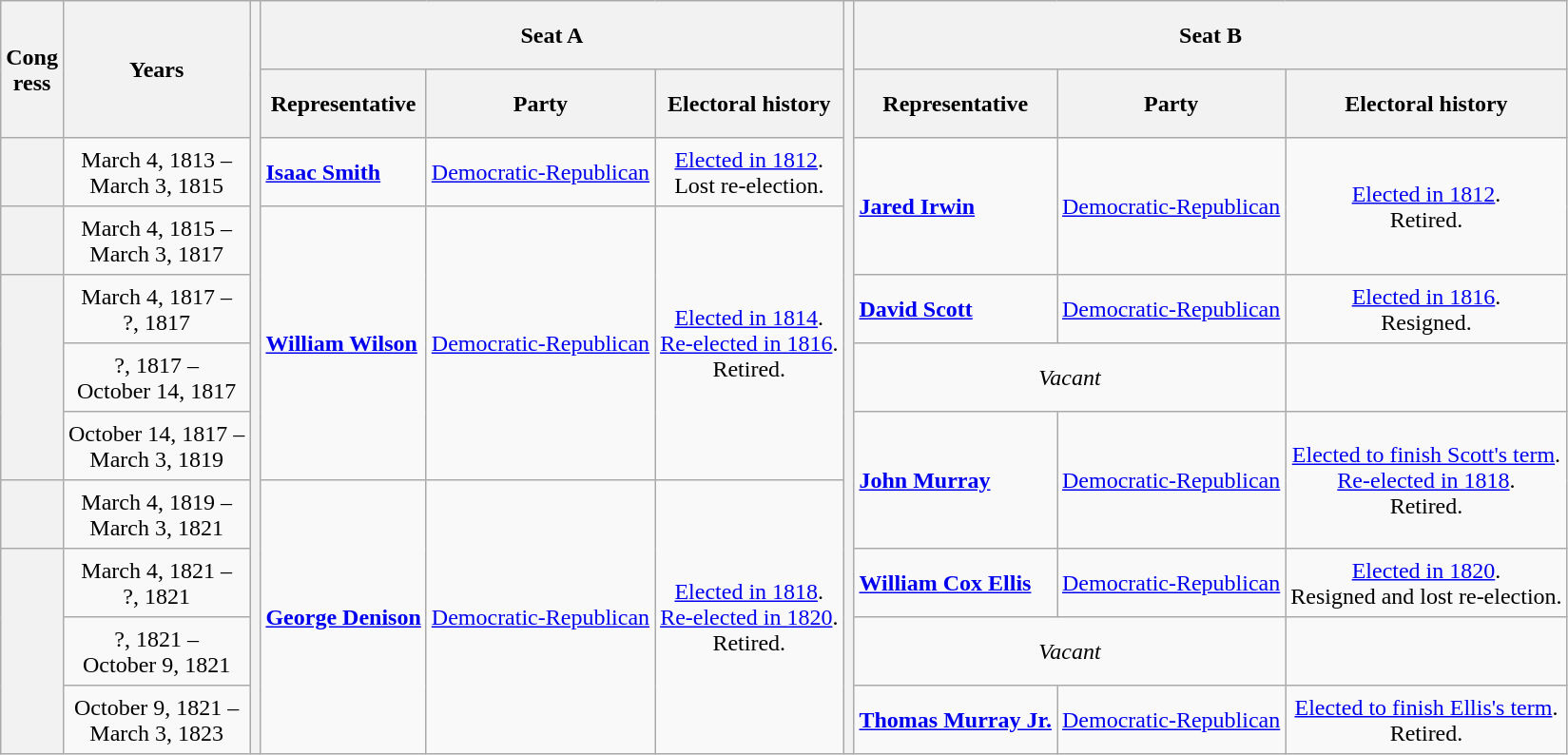<table class=wikitable style="text-align:center">
<tr style="height:3em">
<th rowspan=2>Cong<br>ress</th>
<th rowspan=2>Years</th>
<th rowspan=99></th>
<th colspan=3>Seat A</th>
<th rowspan=99></th>
<th colspan=3>Seat B</th>
</tr>
<tr style="height:3em">
<th>Representative</th>
<th>Party</th>
<th>Electoral history</th>
<th>Representative</th>
<th>Party</th>
<th>Electoral history</th>
</tr>
<tr style="height:3em">
<th></th>
<td nowrap>March 4, 1813 –<br>March 3, 1815</td>
<td align=left><strong><a href='#'>Isaac Smith</a></strong><br></td>
<td><a href='#'>Democratic-Republican</a></td>
<td><a href='#'>Elected in 1812</a>.<br>Lost re-election.</td>
<td rowspan=2 align=left><strong><a href='#'>Jared Irwin</a></strong><br></td>
<td rowspan=2 ><a href='#'>Democratic-Republican</a></td>
<td rowspan=2><a href='#'>Elected in 1812</a>.<br>Retired.</td>
</tr>
<tr style="height:3em">
<th></th>
<td nowrap>March 4, 1815 –<br>March 3, 1817</td>
<td rowspan=4 align=left><strong><a href='#'>William Wilson</a></strong><br></td>
<td rowspan=4 ><a href='#'>Democratic-Republican</a></td>
<td rowspan=4><a href='#'>Elected in 1814</a>.<br><a href='#'>Re-elected in 1816</a>.<br>Retired.</td>
</tr>
<tr style="height:3em">
<th rowspan=3></th>
<td nowrap>March 4, 1817 –<br>?, 1817</td>
<td align=left><strong><a href='#'>David Scott</a></strong></td>
<td><a href='#'>Democratic-Republican</a></td>
<td><a href='#'>Elected in 1816</a>.<br>Resigned.</td>
</tr>
<tr style="height:3em">
<td nowrap>?, 1817 –<br>October 14, 1817</td>
<td colspan=2><em>Vacant</em></td>
<td></td>
</tr>
<tr style="height:3em">
<td nowrap>October 14, 1817 –<br>March 3, 1819</td>
<td rowspan=2 align=left><strong><a href='#'>John Murray</a></strong><br></td>
<td rowspan=2 ><a href='#'>Democratic-Republican</a></td>
<td rowspan=2><a href='#'>Elected to finish Scott's term</a>.<br><a href='#'>Re-elected in 1818</a>.<br>Retired.</td>
</tr>
<tr style="height:3em">
<th></th>
<td nowrap>March 4, 1819 –<br>March 3, 1821</td>
<td rowspan=4 align=left><strong><a href='#'>George Denison</a></strong><br></td>
<td rowspan=4 ><a href='#'>Democratic-Republican</a></td>
<td rowspan=4><a href='#'>Elected in 1818</a>.<br><a href='#'>Re-elected in 1820</a>.<br>Retired.</td>
</tr>
<tr style="height:3em">
<th rowspan=3></th>
<td nowrap>March 4, 1821 –<br>?, 1821</td>
<td align=left><strong><a href='#'>William Cox Ellis</a></strong><br></td>
<td><a href='#'>Democratic-Republican</a></td>
<td><a href='#'>Elected in 1820</a>.<br>Resigned and lost re-election.</td>
</tr>
<tr style="height:3em">
<td nowrap>?, 1821 –<br>October 9, 1821</td>
<td colspan=2><em>Vacant</em></td>
<td></td>
</tr>
<tr style="height:3em">
<td nowrap>October 9, 1821 –<br>March 3, 1823</td>
<td align=left><strong><a href='#'>Thomas Murray Jr.</a></strong><br></td>
<td><a href='#'>Democratic-Republican</a></td>
<td><a href='#'>Elected to finish Ellis's term</a>.<br>Retired.</td>
</tr>
</table>
